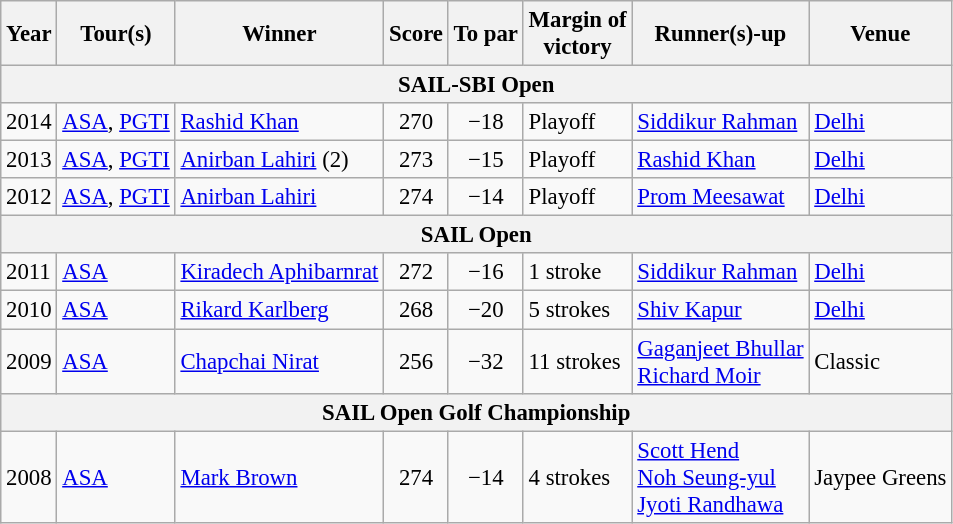<table class="wikitable" style="font-size:95%">
<tr>
<th>Year</th>
<th>Tour(s)</th>
<th>Winner</th>
<th>Score</th>
<th>To par</th>
<th>Margin of<br>victory</th>
<th>Runner(s)-up</th>
<th>Venue</th>
</tr>
<tr>
<th colspan=8>SAIL-SBI Open</th>
</tr>
<tr>
<td>2014</td>
<td><a href='#'>ASA</a>, <a href='#'>PGTI</a></td>
<td> <a href='#'>Rashid Khan</a></td>
<td align=center>270</td>
<td align=center>−18</td>
<td>Playoff</td>
<td> <a href='#'>Siddikur Rahman</a></td>
<td><a href='#'>Delhi</a></td>
</tr>
<tr>
<td>2013</td>
<td><a href='#'>ASA</a>, <a href='#'>PGTI</a></td>
<td> <a href='#'>Anirban Lahiri</a> (2)</td>
<td align=center>273</td>
<td align=center>−15</td>
<td>Playoff</td>
<td> <a href='#'>Rashid Khan</a></td>
<td><a href='#'>Delhi</a></td>
</tr>
<tr>
<td>2012</td>
<td><a href='#'>ASA</a>, <a href='#'>PGTI</a></td>
<td> <a href='#'>Anirban Lahiri</a></td>
<td align=center>274</td>
<td align=center>−14</td>
<td>Playoff</td>
<td> <a href='#'>Prom Meesawat</a></td>
<td><a href='#'>Delhi</a></td>
</tr>
<tr>
<th colspan=8>SAIL Open</th>
</tr>
<tr>
<td>2011</td>
<td><a href='#'>ASA</a></td>
<td> <a href='#'>Kiradech Aphibarnrat</a></td>
<td align=center>272</td>
<td align=center>−16</td>
<td>1 stroke</td>
<td> <a href='#'>Siddikur Rahman</a></td>
<td><a href='#'>Delhi</a></td>
</tr>
<tr>
<td>2010</td>
<td><a href='#'>ASA</a></td>
<td> <a href='#'>Rikard Karlberg</a></td>
<td align=center>268</td>
<td align=center>−20</td>
<td>5 strokes</td>
<td> <a href='#'>Shiv Kapur</a></td>
<td><a href='#'>Delhi</a></td>
</tr>
<tr>
<td>2009</td>
<td><a href='#'>ASA</a></td>
<td> <a href='#'>Chapchai Nirat</a></td>
<td align=center>256</td>
<td align=center>−32</td>
<td>11 strokes</td>
<td> <a href='#'>Gaganjeet Bhullar</a><br> <a href='#'>Richard Moir</a></td>
<td>Classic</td>
</tr>
<tr>
<th colspan=8>SAIL Open Golf Championship</th>
</tr>
<tr>
<td>2008</td>
<td><a href='#'>ASA</a></td>
<td> <a href='#'>Mark Brown</a></td>
<td align=center>274</td>
<td align=center>−14</td>
<td>4 strokes</td>
<td> <a href='#'>Scott Hend</a><br> <a href='#'>Noh Seung-yul</a><br> <a href='#'>Jyoti Randhawa</a></td>
<td>Jaypee Greens</td>
</tr>
</table>
